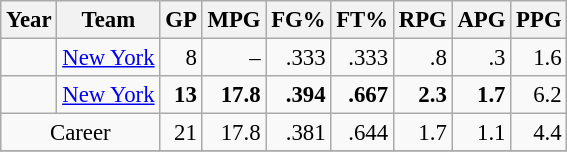<table class="wikitable sortable" style="font-size:95%; text-align:right;">
<tr>
<th>Year</th>
<th>Team</th>
<th>GP</th>
<th>MPG</th>
<th>FG%</th>
<th>FT%</th>
<th>RPG</th>
<th>APG</th>
<th>PPG</th>
</tr>
<tr>
<td style="text-align:left;"></td>
<td style="text-align:left;"><a href='#'>New York</a></td>
<td>8</td>
<td>–</td>
<td>.333</td>
<td>.333</td>
<td>.8</td>
<td>.3</td>
<td>1.6</td>
</tr>
<tr>
<td style="text-align:left;"></td>
<td style="text-align:left;"><a href='#'>New York</a></td>
<td><strong>13</strong></td>
<td><strong>17.8</strong></td>
<td><strong>.394</strong></td>
<td><strong>.667</strong></td>
<td><strong>2.3</strong></td>
<td><strong>1.7</strong></td>
<td>6.2</td>
</tr>
<tr>
<td style="text-align:center;" colspan="2">Career</td>
<td>21</td>
<td>17.8</td>
<td>.381</td>
<td>.644</td>
<td>1.7</td>
<td>1.1</td>
<td>4.4</td>
</tr>
<tr>
</tr>
</table>
